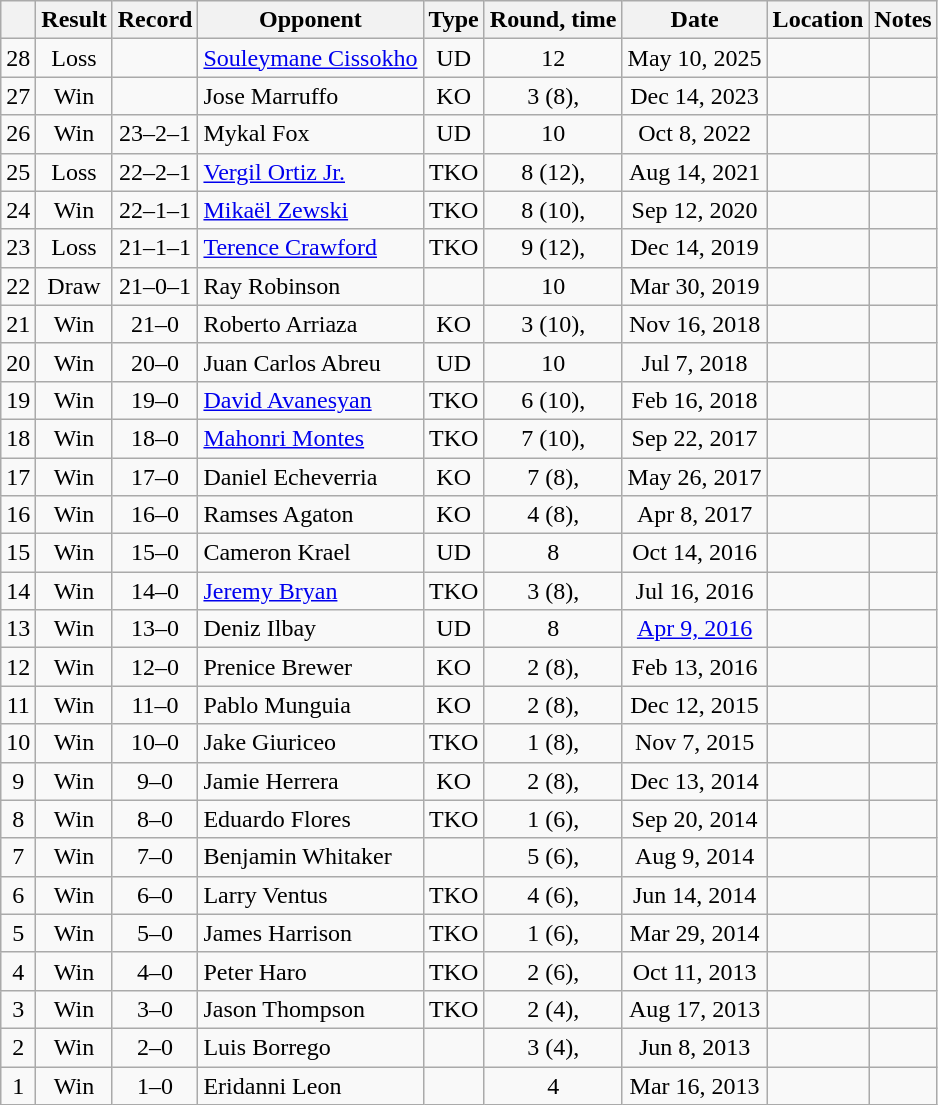<table class="wikitable" style="text-align:center">
<tr>
<th></th>
<th>Result</th>
<th>Record</th>
<th>Opponent</th>
<th>Type</th>
<th>Round, time</th>
<th>Date</th>
<th>Location</th>
<th>Notes</th>
</tr>
<tr>
<td>28</td>
<td>Loss</td>
<td></td>
<td style="text-align:left;"><a href='#'>Souleymane Cissokho</a></td>
<td>UD</td>
<td>12</td>
<td>May 10, 2025</td>
<td style="text-align:left;"></td>
<td align=left></td>
</tr>
<tr>
<td>27</td>
<td>Win</td>
<td></td>
<td style="text-align:left;">Jose Marruffo</td>
<td>KO</td>
<td>3 (8), </td>
<td>Dec 14, 2023</td>
<td style="text-align:left;"></td>
<td></td>
</tr>
<tr>
<td>26</td>
<td>Win</td>
<td>23–2–1</td>
<td style="text-align:left;">Mykal Fox</td>
<td>UD</td>
<td>10</td>
<td>Oct 8, 2022</td>
<td style="text-align:left;"></td>
<td></td>
</tr>
<tr>
<td>25</td>
<td>Loss</td>
<td>22–2–1</td>
<td style="text-align:left;"><a href='#'>Vergil Ortiz Jr.</a></td>
<td>TKO</td>
<td>8 (12), </td>
<td>Aug 14, 2021</td>
<td style="text-align:left;"></td>
<td style="text-align:left;"></td>
</tr>
<tr>
<td>24</td>
<td>Win</td>
<td>22–1–1</td>
<td style="text-align:left;"><a href='#'>Mikaël Zewski</a></td>
<td>TKO</td>
<td>8 (10), </td>
<td>Sep 12, 2020</td>
<td style="text-align:left;"></td>
<td style="text-align:left;"></td>
</tr>
<tr>
<td>23</td>
<td>Loss</td>
<td>21–1–1</td>
<td align=left><a href='#'>Terence Crawford</a></td>
<td>TKO</td>
<td>9 (12), </td>
<td>Dec 14, 2019</td>
<td style="text-align:left;"></td>
<td style="text-align:left;"></td>
</tr>
<tr>
<td>22</td>
<td>Draw</td>
<td>21–0–1</td>
<td style="text-align:left;">Ray Robinson</td>
<td></td>
<td>10</td>
<td>Mar 30, 2019</td>
<td style="text-align:left;"></td>
<td style="text-align:left;"></td>
</tr>
<tr>
<td>21</td>
<td>Win</td>
<td>21–0</td>
<td style="text-align:left;">Roberto Arriaza</td>
<td>KO</td>
<td>3 (10), </td>
<td>Nov 16, 2018</td>
<td style="text-align:left;"></td>
<td style="text-align:left;"></td>
</tr>
<tr>
<td>20</td>
<td>Win</td>
<td>20–0</td>
<td style="text-align:left;">Juan Carlos Abreu</td>
<td>UD</td>
<td>10</td>
<td>Jul 7, 2018</td>
<td style="text-align:left;"></td>
<td style="text-align:left;"></td>
</tr>
<tr>
<td>19</td>
<td>Win</td>
<td>19–0</td>
<td style="text-align:left;"><a href='#'>David Avanesyan</a></td>
<td>TKO</td>
<td>6 (10), </td>
<td>Feb 16, 2018</td>
<td style="text-align:left;"></td>
<td style="text-align:left;"></td>
</tr>
<tr>
<td>18</td>
<td>Win</td>
<td>18–0</td>
<td style="text-align:left;"><a href='#'>Mahonri Montes</a></td>
<td>TKO</td>
<td>7 (10), </td>
<td>Sep 22, 2017</td>
<td style="text-align:left;"></td>
<td style="text-align:left;"></td>
</tr>
<tr>
<td>17</td>
<td>Win</td>
<td>17–0</td>
<td style="text-align:left;">Daniel Echeverria</td>
<td>KO</td>
<td>7 (8), </td>
<td>May 26, 2017</td>
<td style="text-align:left;"></td>
<td></td>
</tr>
<tr>
<td>16</td>
<td>Win</td>
<td>16–0</td>
<td style="text-align:left;">Ramses Agaton</td>
<td>KO</td>
<td>4 (8), </td>
<td>Apr 8, 2017</td>
<td style="text-align:left;"></td>
<td></td>
</tr>
<tr>
<td>15</td>
<td>Win</td>
<td>15–0</td>
<td style="text-align:left;">Cameron Krael</td>
<td>UD</td>
<td>8</td>
<td>Oct 14, 2016</td>
<td style="text-align:left;"></td>
<td></td>
</tr>
<tr>
<td>14</td>
<td>Win</td>
<td>14–0</td>
<td style="text-align:left;"><a href='#'>Jeremy Bryan</a></td>
<td>TKO</td>
<td>3 (8), </td>
<td>Jul 16, 2016</td>
<td style="text-align:left;"></td>
<td></td>
</tr>
<tr>
<td>13</td>
<td>Win</td>
<td>13–0</td>
<td style="text-align:left;">Deniz Ilbay</td>
<td>UD</td>
<td>8</td>
<td><a href='#'>Apr 9, 2016</a></td>
<td style="text-align:left;"></td>
<td></td>
</tr>
<tr>
<td>12</td>
<td>Win</td>
<td>12–0</td>
<td style="text-align:left;">Prenice Brewer</td>
<td>KO</td>
<td>2 (8), </td>
<td>Feb 13, 2016</td>
<td style="text-align:left;"></td>
<td></td>
</tr>
<tr>
<td>11</td>
<td>Win</td>
<td>11–0</td>
<td style="text-align:left;">Pablo Munguia</td>
<td>KO</td>
<td>2 (8), </td>
<td>Dec 12, 2015</td>
<td style="text-align:left;"></td>
<td></td>
</tr>
<tr>
<td>10</td>
<td>Win</td>
<td>10–0</td>
<td style="text-align:left;">Jake Giuriceo</td>
<td>TKO</td>
<td>1 (8), </td>
<td>Nov 7, 2015</td>
<td style="text-align:left;"></td>
<td></td>
</tr>
<tr>
<td>9</td>
<td>Win</td>
<td>9–0</td>
<td style="text-align:left;">Jamie Herrera</td>
<td>KO</td>
<td>2 (8), </td>
<td>Dec 13, 2014</td>
<td style="text-align:left;"></td>
<td></td>
</tr>
<tr>
<td>8</td>
<td>Win</td>
<td>8–0</td>
<td style="text-align:left;">Eduardo Flores</td>
<td>TKO</td>
<td>1 (6), </td>
<td>Sep 20, 2014</td>
<td style="text-align:left;"></td>
<td></td>
</tr>
<tr>
<td>7</td>
<td>Win</td>
<td>7–0</td>
<td style="text-align:left;">Benjamin Whitaker</td>
<td></td>
<td>5 (6), </td>
<td>Aug 9, 2014</td>
<td style="text-align:left;"></td>
<td></td>
</tr>
<tr>
<td>6</td>
<td>Win</td>
<td>6–0</td>
<td style="text-align:left;">Larry Ventus</td>
<td>TKO</td>
<td>4 (6), </td>
<td>Jun 14, 2014</td>
<td style="text-align:left;"></td>
<td></td>
</tr>
<tr>
<td>5</td>
<td>Win</td>
<td>5–0</td>
<td style="text-align:left;">James Harrison</td>
<td>TKO</td>
<td>1 (6), </td>
<td>Mar 29, 2014</td>
<td style="text-align:left;"></td>
<td></td>
</tr>
<tr>
<td>4</td>
<td>Win</td>
<td>4–0</td>
<td style="text-align:left;">Peter Haro</td>
<td>TKO</td>
<td>2 (6), </td>
<td>Oct 11, 2013</td>
<td style="text-align:left;"></td>
<td></td>
</tr>
<tr>
<td>3</td>
<td>Win</td>
<td>3–0</td>
<td style="text-align:left;">Jason Thompson</td>
<td>TKO</td>
<td>2 (4), </td>
<td>Aug 17, 2013</td>
<td style="text-align:left;"></td>
<td></td>
</tr>
<tr>
<td>2</td>
<td>Win</td>
<td>2–0</td>
<td style="text-align:left;">Luis Borrego</td>
<td></td>
<td>3 (4), </td>
<td>Jun 8, 2013</td>
<td style="text-align:left;"></td>
<td></td>
</tr>
<tr>
<td>1</td>
<td>Win</td>
<td>1–0</td>
<td style="text-align:left;">Eridanni Leon</td>
<td></td>
<td>4</td>
<td>Mar 16, 2013</td>
<td style="text-align:left;"></td>
<td></td>
</tr>
</table>
